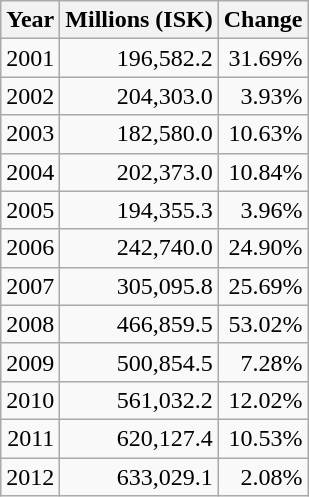<table class="wikitable" style="text-align: right;">
<tr>
<th>Year</th>
<th>Millions (ISK)</th>
<th>Change</th>
</tr>
<tr>
<td>2001</td>
<td>196,582.2</td>
<td> 31.69%</td>
</tr>
<tr>
<td>2002</td>
<td>204,303.0</td>
<td> 3.93%</td>
</tr>
<tr>
<td>2003</td>
<td>182,580.0</td>
<td> 10.63%</td>
</tr>
<tr>
<td>2004</td>
<td>202,373.0</td>
<td> 10.84%</td>
</tr>
<tr>
<td>2005</td>
<td>194,355.3</td>
<td> 3.96%</td>
</tr>
<tr>
<td>2006</td>
<td>242,740.0</td>
<td> 24.90%</td>
</tr>
<tr>
<td>2007</td>
<td>305,095.8</td>
<td> 25.69%</td>
</tr>
<tr>
<td>2008</td>
<td>466,859.5</td>
<td> 53.02%</td>
</tr>
<tr>
<td>2009</td>
<td>500,854.5</td>
<td> 7.28%</td>
</tr>
<tr>
<td>2010</td>
<td>561,032.2</td>
<td> 12.02%</td>
</tr>
<tr>
<td>2011</td>
<td>620,127.4</td>
<td> 10.53%</td>
</tr>
<tr>
<td>2012</td>
<td>633,029.1</td>
<td> 2.08%</td>
</tr>
</table>
